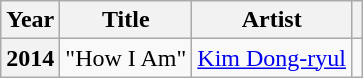<table class="wikitable sortable plainrowheaders">
<tr>
<th scope="col">Year</th>
<th scope="col">Title</th>
<th scope="col">Artist</th>
<th scope="col" class="unsortable"></th>
</tr>
<tr>
<th scope="row">2014</th>
<td>"How I Am"</td>
<td><a href='#'>Kim Dong-ryul</a></td>
<td style="text-align:center;"></td>
</tr>
</table>
